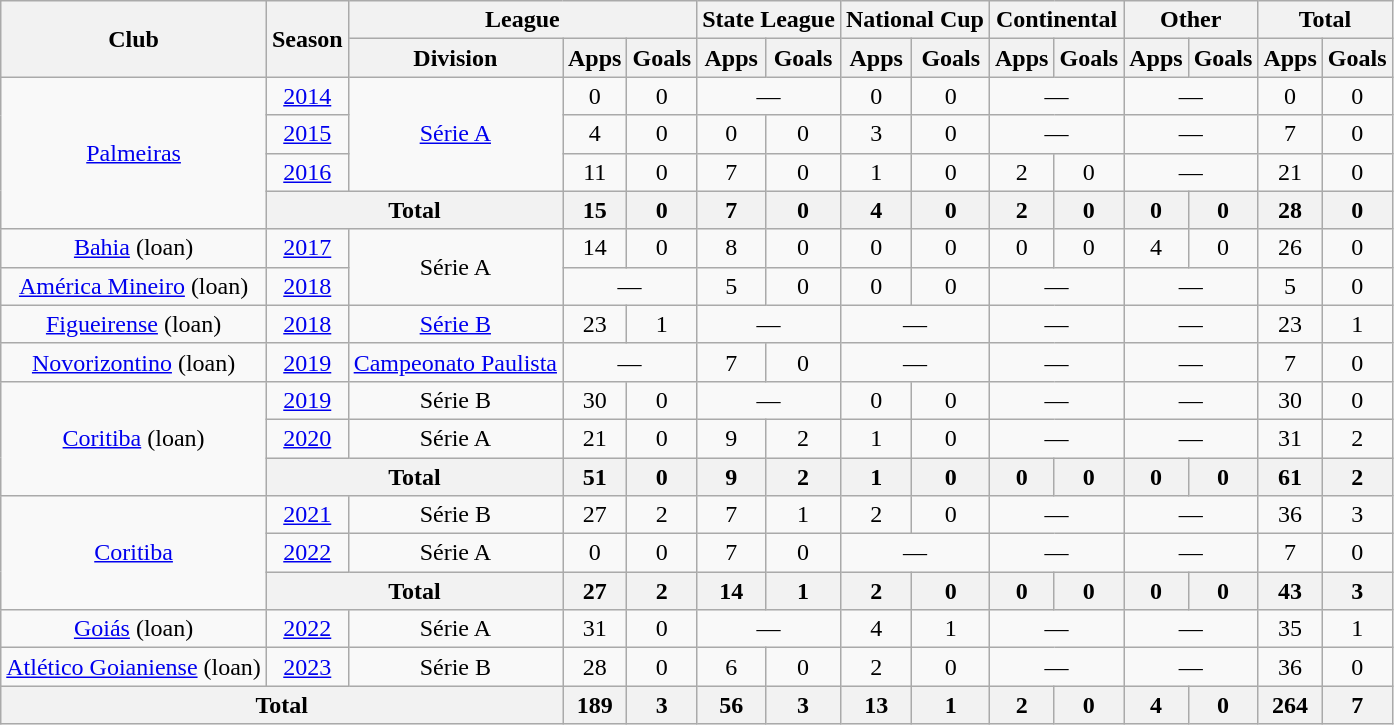<table class="wikitable" style="text-align:center;">
<tr>
<th rowspan="2">Club</th>
<th rowspan="2">Season</th>
<th colspan="3">League</th>
<th colspan="2">State League</th>
<th colspan="2">National Cup</th>
<th colspan="2">Continental</th>
<th colspan="2">Other</th>
<th colspan="2">Total</th>
</tr>
<tr>
<th>Division</th>
<th>Apps</th>
<th>Goals</th>
<th>Apps</th>
<th>Goals</th>
<th>Apps</th>
<th>Goals</th>
<th>Apps</th>
<th>Goals</th>
<th>Apps</th>
<th>Goals</th>
<th>Apps</th>
<th>Goals</th>
</tr>
<tr>
<td rowspan="4"><a href='#'>Palmeiras</a></td>
<td><a href='#'>2014</a></td>
<td rowspan="3"><a href='#'>Série A</a></td>
<td>0</td>
<td>0</td>
<td colspan="2">—</td>
<td>0</td>
<td>0</td>
<td colspan="2">—</td>
<td colspan="2">—</td>
<td>0</td>
<td>0</td>
</tr>
<tr>
<td><a href='#'>2015</a></td>
<td>4</td>
<td>0</td>
<td>0</td>
<td>0</td>
<td>3</td>
<td>0</td>
<td colspan="2">—</td>
<td colspan="2">—</td>
<td>7</td>
<td>0</td>
</tr>
<tr>
<td><a href='#'>2016</a></td>
<td>11</td>
<td>0</td>
<td>7</td>
<td>0</td>
<td>1</td>
<td>0</td>
<td>2</td>
<td>0</td>
<td colspan="2">—</td>
<td>21</td>
<td>0</td>
</tr>
<tr>
<th colspan="2">Total</th>
<th>15</th>
<th>0</th>
<th>7</th>
<th>0</th>
<th>4</th>
<th>0</th>
<th>2</th>
<th>0</th>
<th>0</th>
<th>0</th>
<th>28</th>
<th>0</th>
</tr>
<tr>
<td><a href='#'>Bahia</a> (loan)</td>
<td><a href='#'>2017</a></td>
<td rowspan="2">Série A</td>
<td>14</td>
<td>0</td>
<td>8</td>
<td>0</td>
<td>0</td>
<td>0</td>
<td>0</td>
<td>0</td>
<td>4</td>
<td>0</td>
<td>26</td>
<td>0</td>
</tr>
<tr>
<td><a href='#'>América Mineiro</a> (loan)</td>
<td><a href='#'>2018</a></td>
<td colspan="2">—</td>
<td>5</td>
<td>0</td>
<td>0</td>
<td>0</td>
<td colspan="2">—</td>
<td colspan="2">—</td>
<td>5</td>
<td>0</td>
</tr>
<tr>
<td><a href='#'>Figueirense</a> (loan)</td>
<td><a href='#'>2018</a></td>
<td><a href='#'>Série B</a></td>
<td>23</td>
<td>1</td>
<td colspan="2">—</td>
<td colspan="2">—</td>
<td colspan="2">—</td>
<td colspan="2">—</td>
<td>23</td>
<td>1</td>
</tr>
<tr>
<td><a href='#'>Novorizontino</a> (loan)</td>
<td><a href='#'>2019</a></td>
<td><a href='#'>Campeonato Paulista</a></td>
<td colspan="2">—</td>
<td>7</td>
<td>0</td>
<td colspan="2">—</td>
<td colspan="2">—</td>
<td colspan="2">—</td>
<td>7</td>
<td>0</td>
</tr>
<tr>
<td rowspan="3"><a href='#'>Coritiba</a> (loan)</td>
<td><a href='#'>2019</a></td>
<td>Série B</td>
<td>30</td>
<td>0</td>
<td colspan="2">—</td>
<td>0</td>
<td>0</td>
<td colspan="2">—</td>
<td colspan="2">—</td>
<td>30</td>
<td>0</td>
</tr>
<tr>
<td><a href='#'>2020</a></td>
<td>Série A</td>
<td>21</td>
<td>0</td>
<td>9</td>
<td>2</td>
<td>1</td>
<td>0</td>
<td colspan="2">—</td>
<td colspan="2">—</td>
<td>31</td>
<td>2</td>
</tr>
<tr>
<th colspan="2">Total</th>
<th>51</th>
<th>0</th>
<th>9</th>
<th>2</th>
<th>1</th>
<th>0</th>
<th>0</th>
<th>0</th>
<th>0</th>
<th>0</th>
<th>61</th>
<th>2</th>
</tr>
<tr>
<td rowspan="3"><a href='#'>Coritiba</a></td>
<td><a href='#'>2021</a></td>
<td>Série B</td>
<td>27</td>
<td>2</td>
<td>7</td>
<td>1</td>
<td>2</td>
<td>0</td>
<td colspan="2">—</td>
<td colspan="2">—</td>
<td>36</td>
<td>3</td>
</tr>
<tr>
<td><a href='#'>2022</a></td>
<td>Série A</td>
<td>0</td>
<td>0</td>
<td>7</td>
<td>0</td>
<td colspan="2">—</td>
<td colspan="2">—</td>
<td colspan="2">—</td>
<td>7</td>
<td>0</td>
</tr>
<tr>
<th colspan="2">Total</th>
<th>27</th>
<th>2</th>
<th>14</th>
<th>1</th>
<th>2</th>
<th>0</th>
<th>0</th>
<th>0</th>
<th>0</th>
<th>0</th>
<th>43</th>
<th>3</th>
</tr>
<tr>
<td><a href='#'>Goiás</a> (loan)</td>
<td><a href='#'>2022</a></td>
<td>Série A</td>
<td>31</td>
<td>0</td>
<td colspan="2">—</td>
<td>4</td>
<td>1</td>
<td colspan="2">—</td>
<td colspan="2">—</td>
<td>35</td>
<td>1</td>
</tr>
<tr>
<td><a href='#'>Atlético Goianiense</a> (loan)</td>
<td><a href='#'>2023</a></td>
<td>Série B</td>
<td>28</td>
<td>0</td>
<td>6</td>
<td>0</td>
<td>2</td>
<td>0</td>
<td colspan="2">—</td>
<td colspan="2">—</td>
<td>36</td>
<td>0</td>
</tr>
<tr>
<th colspan="3">Total</th>
<th>189</th>
<th>3</th>
<th>56</th>
<th>3</th>
<th>13</th>
<th>1</th>
<th>2</th>
<th>0</th>
<th>4</th>
<th>0</th>
<th>264</th>
<th>7</th>
</tr>
</table>
